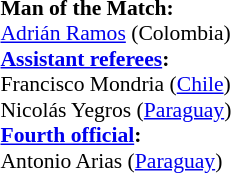<table width=50% style="font-size: 90%">
<tr>
<td><br><strong>Man of the Match:</strong>
<br><a href='#'>Adrián Ramos</a> (Colombia)<br><strong><a href='#'>Assistant referees</a>:</strong>
<br>Francisco Mondria (<a href='#'>Chile</a>)
<br>Nicolás Yegros (<a href='#'>Paraguay</a>)
<br><strong><a href='#'>Fourth official</a>:</strong>
<br>Antonio Arias (<a href='#'>Paraguay</a>)</td>
</tr>
</table>
